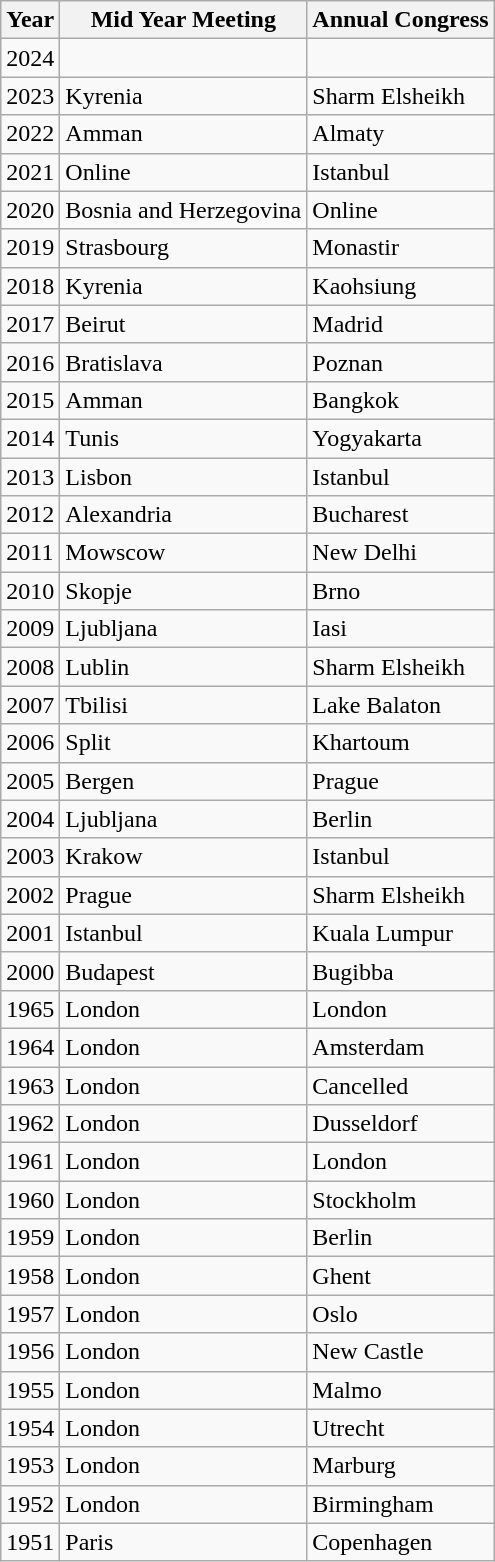<table class="wikitable">
<tr>
<th>Year</th>
<th>Mid Year Meeting</th>
<th>Annual Congress</th>
</tr>
<tr>
<td>2024</td>
<td></td>
<td></td>
</tr>
<tr>
<td>2023</td>
<td>Kyrenia </td>
<td>Sharm Elsheikh </td>
</tr>
<tr>
<td>2022</td>
<td>Amman </td>
<td>Almaty </td>
</tr>
<tr>
<td>2021</td>
<td>Online</td>
<td>Istanbul </td>
</tr>
<tr>
<td>2020</td>
<td>Bosnia and Herzegovina </td>
<td>Online</td>
</tr>
<tr>
<td>2019</td>
<td>Strasbourg </td>
<td>Monastir </td>
</tr>
<tr>
<td>2018</td>
<td>Kyrenia </td>
<td>Kaohsiung </td>
</tr>
<tr>
<td>2017</td>
<td>Beirut </td>
<td>Madrid </td>
</tr>
<tr>
<td>2016</td>
<td>Bratislava </td>
<td>Poznan </td>
</tr>
<tr>
<td>2015</td>
<td>Amman </td>
<td>Bangkok </td>
</tr>
<tr>
<td>2014</td>
<td>Tunis </td>
<td>Yogyakarta </td>
</tr>
<tr>
<td>2013</td>
<td>Lisbon </td>
<td>Istanbul </td>
</tr>
<tr>
<td>2012</td>
<td>Alexandria </td>
<td>Bucharest </td>
</tr>
<tr>
<td>2011</td>
<td>Mowscow </td>
<td>New Delhi </td>
</tr>
<tr>
<td>2010</td>
<td>Skopje </td>
<td>Brno </td>
</tr>
<tr>
<td>2009</td>
<td>Ljubljana </td>
<td>Iasi </td>
</tr>
<tr>
<td>2008</td>
<td>Lublin </td>
<td>Sharm Elsheikh </td>
</tr>
<tr>
<td>2007</td>
<td>Tbilisi </td>
<td>Lake Balaton </td>
</tr>
<tr>
<td>2006</td>
<td>Split </td>
<td>Khartoum </td>
</tr>
<tr>
<td>2005</td>
<td>Bergen </td>
<td>Prague </td>
</tr>
<tr>
<td>2004</td>
<td>Ljubljana </td>
<td>Berlin </td>
</tr>
<tr>
<td>2003</td>
<td>Krakow </td>
<td>Istanbul </td>
</tr>
<tr>
<td>2002</td>
<td>Prague </td>
<td>Sharm Elsheikh </td>
</tr>
<tr>
<td>2001</td>
<td>Istanbul </td>
<td>Kuala Lumpur </td>
</tr>
<tr>
<td>2000</td>
<td>Budapest </td>
<td>Bugibba </td>
</tr>
<tr>
<td>1965</td>
<td>London </td>
<td>London </td>
</tr>
<tr>
<td>1964</td>
<td>London </td>
<td>Amsterdam </td>
</tr>
<tr>
<td>1963</td>
<td>London </td>
<td>Cancelled</td>
</tr>
<tr>
<td>1962</td>
<td>London </td>
<td>Dusseldorf </td>
</tr>
<tr>
<td>1961</td>
<td>London </td>
<td>London </td>
</tr>
<tr>
<td>1960</td>
<td>London </td>
<td>Stockholm </td>
</tr>
<tr>
<td>1959</td>
<td>London </td>
<td>Berlin </td>
</tr>
<tr>
<td>1958</td>
<td>London </td>
<td>Ghent </td>
</tr>
<tr>
<td>1957</td>
<td>London </td>
<td>Oslo </td>
</tr>
<tr>
<td>1956</td>
<td>London </td>
<td>New Castle </td>
</tr>
<tr>
<td>1955</td>
<td>London </td>
<td>Malmo </td>
</tr>
<tr>
<td>1954</td>
<td>London </td>
<td>Utrecht </td>
</tr>
<tr>
<td>1953</td>
<td>London </td>
<td>Marburg </td>
</tr>
<tr>
<td>1952</td>
<td>London </td>
<td>Birmingham </td>
</tr>
<tr>
<td>1951</td>
<td>Paris </td>
<td>Copenhagen </td>
</tr>
</table>
